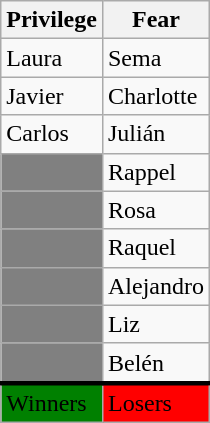<table class=wikitable>
<tr>
<th>Privilege</th>
<th>Fear</th>
</tr>
<tr>
<td>Laura</td>
<td>Sema</td>
</tr>
<tr>
<td>Javier</td>
<td>Charlotte</td>
</tr>
<tr>
<td>Carlos</td>
<td>Julián</td>
</tr>
<tr>
<td style="background-color: grey;"></td>
<td>Rappel</td>
</tr>
<tr>
<td style="background-color: grey;"></td>
<td>Rosa</td>
</tr>
<tr>
<td style="background-color: grey;"></td>
<td>Raquel</td>
</tr>
<tr>
<td style="background-color: grey;"></td>
<td>Alejandro</td>
</tr>
<tr>
<td style="background-color: grey;"></td>
<td>Liz</td>
</tr>
<tr style="border-bottom:3px solid black;">
<td style="background-color: grey;"></td>
<td>Belén</td>
</tr>
<tr>
<td style="background-color: green;">Winners</td>
<td style="background-color: red;">Losers</td>
</tr>
</table>
